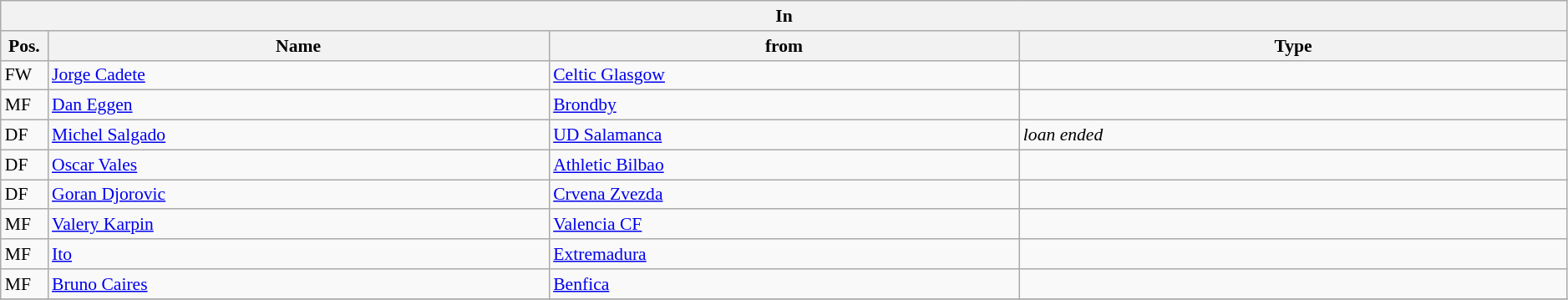<table class="wikitable" style="font-size:90%;width:99%;">
<tr>
<th colspan="4">In</th>
</tr>
<tr>
<th width=3%>Pos.</th>
<th width=32%>Name</th>
<th width=30%>from</th>
<th width=35%>Type</th>
</tr>
<tr>
<td>FW</td>
<td><a href='#'>Jorge Cadete</a></td>
<td><a href='#'>Celtic Glasgow</a></td>
<td></td>
</tr>
<tr>
<td>MF</td>
<td><a href='#'>Dan Eggen</a></td>
<td><a href='#'>Brondby</a></td>
<td></td>
</tr>
<tr>
<td>DF</td>
<td><a href='#'>Michel Salgado</a></td>
<td><a href='#'>UD Salamanca</a></td>
<td><em>loan ended</em></td>
</tr>
<tr>
<td>DF</td>
<td><a href='#'>Oscar Vales</a></td>
<td><a href='#'>Athletic Bilbao</a></td>
<td></td>
</tr>
<tr>
<td>DF</td>
<td><a href='#'>Goran Djorovic</a></td>
<td><a href='#'>Crvena Zvezda</a></td>
<td></td>
</tr>
<tr>
<td>MF</td>
<td><a href='#'>Valery Karpin</a></td>
<td><a href='#'>Valencia CF</a></td>
<td></td>
</tr>
<tr>
<td>MF</td>
<td><a href='#'>Ito</a></td>
<td><a href='#'>Extremadura</a></td>
<td></td>
</tr>
<tr>
<td>MF</td>
<td><a href='#'>Bruno Caires</a></td>
<td><a href='#'>Benfica</a></td>
<td></td>
</tr>
<tr>
</tr>
</table>
